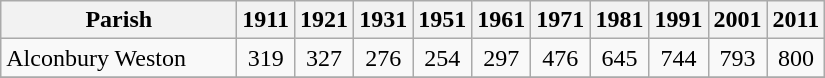<table class="wikitable" style="text-align:center;">
<tr>
<th width="150">Parish<br></th>
<th width="30">1911<br></th>
<th width="30">1921<br></th>
<th width="30">1931<br></th>
<th width="30">1951<br></th>
<th width="30">1961<br></th>
<th width="30">1971<br></th>
<th width="30">1981<br></th>
<th width="30">1991<br></th>
<th width="30">2001<br></th>
<th width="30">2011 <br></th>
</tr>
<tr>
<td align=left>Alconbury Weston</td>
<td align="center">319</td>
<td align="center">327</td>
<td align="center">276</td>
<td align="center">254</td>
<td align="center">297</td>
<td align="center">476</td>
<td align="center">645</td>
<td align="center">744</td>
<td align="center">793</td>
<td align="center">800</td>
</tr>
<tr>
</tr>
</table>
